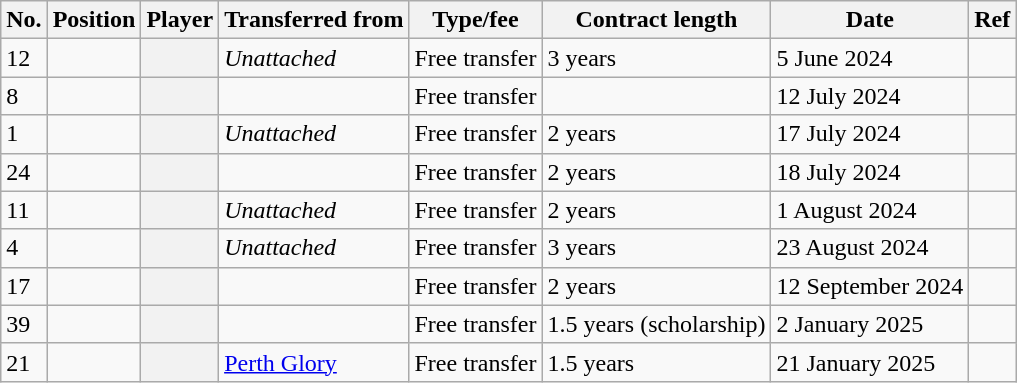<table class="wikitable plainrowheaders sortable" style="text-align:center; text-align:left">
<tr>
<th scope="col">No.</th>
<th scope="col">Position</th>
<th scope="col">Player</th>
<th scope="col">Transferred from</th>
<th scope="col">Type/fee</th>
<th scope="col">Contract length</th>
<th scope="col">Date</th>
<th scope="col" class="unsortable">Ref</th>
</tr>
<tr>
<td>12</td>
<td></td>
<th scope="row"></th>
<td><em>Unattached</em></td>
<td>Free transfer</td>
<td>3 years</td>
<td>5 June 2024</td>
<td></td>
</tr>
<tr>
<td>8</td>
<td></td>
<th scope="row"></th>
<td></td>
<td>Free transfer</td>
<td></td>
<td>12 July 2024</td>
<td></td>
</tr>
<tr>
<td>1</td>
<td></td>
<th scope="row"></th>
<td><em>Unattached</em></td>
<td>Free transfer</td>
<td>2 years</td>
<td>17 July 2024</td>
<td></td>
</tr>
<tr>
<td>24</td>
<td></td>
<th scope="row"></th>
<td></td>
<td>Free transfer</td>
<td>2 years</td>
<td>18 July 2024</td>
<td></td>
</tr>
<tr>
<td>11</td>
<td></td>
<th scope="row"></th>
<td><em>Unattached</em></td>
<td>Free transfer</td>
<td>2 years</td>
<td>1 August 2024</td>
<td></td>
</tr>
<tr>
<td>4</td>
<td></td>
<th scope="row"></th>
<td><em>Unattached</em></td>
<td>Free transfer</td>
<td>3 years</td>
<td>23 August 2024</td>
<td></td>
</tr>
<tr>
<td>17</td>
<td></td>
<th scope="row"></th>
<td></td>
<td>Free transfer</td>
<td>2 years</td>
<td>12 September 2024</td>
<td></td>
</tr>
<tr>
<td>39</td>
<td></td>
<th scope="row"></th>
<td></td>
<td>Free transfer</td>
<td>1.5 years (scholarship)</td>
<td>2 January 2025</td>
<td></td>
</tr>
<tr>
<td>21</td>
<td></td>
<th scope="row"></th>
<td><a href='#'>Perth Glory</a></td>
<td>Free transfer</td>
<td>1.5 years</td>
<td>21 January 2025</td>
<td></td>
</tr>
</table>
